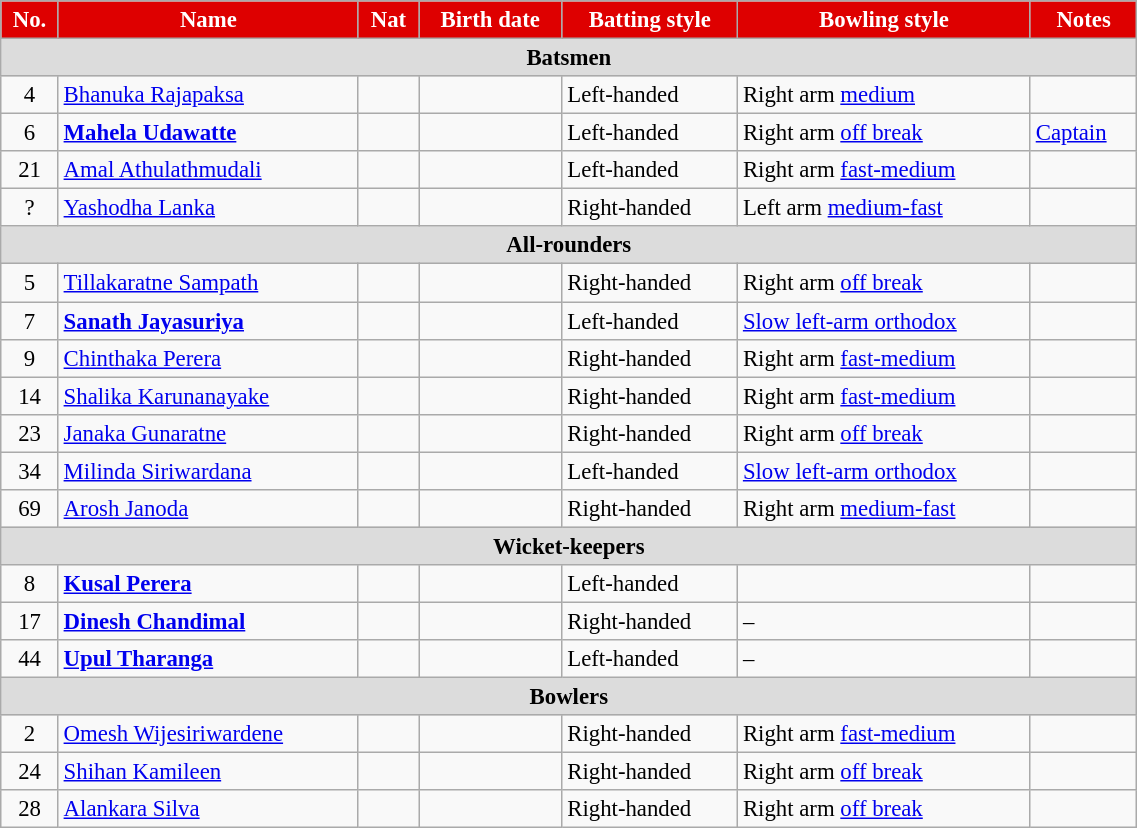<table class="wikitable" style="font-size:95%;" width="60%">
<tr>
<th style="background: #de0000; color:white" align=right>No.</th>
<th style="background: #de0000; color:white" align=right>Name</th>
<th style="background: #de0000; color:white" align=right>Nat</th>
<th style="background: #de0000; color:white" align=right>Birth date</th>
<th style="background: #de0000; color:white" align=right>Batting style</th>
<th style="background: #de0000; color:white" align=right>Bowling style</th>
<th style="background: #de0000; color:white" align=right>Notes</th>
</tr>
<tr>
<th colspan="7" style="background: #DCDCDC" align=right>Batsmen</th>
</tr>
<tr>
<td style="text-align:center">4</td>
<td><a href='#'>Bhanuka Rajapaksa</a></td>
<td style="text-align:center"></td>
<td></td>
<td>Left-handed</td>
<td>Right arm <a href='#'>medium</a></td>
<td></td>
</tr>
<tr>
<td style="text-align:center">6</td>
<td><strong><a href='#'>Mahela Udawatte</a></strong></td>
<td style="text-align:center"></td>
<td></td>
<td>Left-handed</td>
<td>Right arm <a href='#'>off break</a></td>
<td><a href='#'>Captain</a></td>
</tr>
<tr>
<td style="text-align:center">21</td>
<td><a href='#'>Amal Athulathmudali</a></td>
<td style="text-align:center"></td>
<td></td>
<td>Left-handed</td>
<td>Right arm <a href='#'>fast-medium</a></td>
<td></td>
</tr>
<tr>
<td style="text-align:center">?</td>
<td><a href='#'>Yashodha Lanka</a></td>
<td style="text-align:center"></td>
<td></td>
<td>Right-handed</td>
<td>Left arm <a href='#'>medium-fast</a></td>
<td></td>
</tr>
<tr>
<th colspan="7" style="background: #DCDCDC" align=right>All-rounders</th>
</tr>
<tr>
<td style="text-align:center">5</td>
<td><a href='#'>Tillakaratne Sampath</a></td>
<td style="text-align:center"></td>
<td></td>
<td>Right-handed</td>
<td>Right arm <a href='#'>off break</a></td>
<td></td>
</tr>
<tr>
<td style="text-align:center">7</td>
<td><strong><a href='#'>Sanath Jayasuriya</a></strong></td>
<td style="text-align:center"></td>
<td></td>
<td>Left-handed</td>
<td><a href='#'>Slow left-arm orthodox</a></td>
<td></td>
</tr>
<tr>
<td style="text-align:center">9</td>
<td><a href='#'>Chinthaka Perera</a></td>
<td style="text-align:center"></td>
<td></td>
<td>Right-handed</td>
<td>Right arm <a href='#'>fast-medium</a></td>
<td></td>
</tr>
<tr>
<td style="text-align:center">14</td>
<td><a href='#'>Shalika Karunanayake</a></td>
<td style="text-align:center"></td>
<td></td>
<td>Right-handed</td>
<td>Right arm <a href='#'>fast-medium</a></td>
<td></td>
</tr>
<tr>
<td style="text-align:center">23</td>
<td><a href='#'>Janaka Gunaratne</a></td>
<td style="text-align:center"></td>
<td></td>
<td>Right-handed</td>
<td>Right arm <a href='#'>off break</a></td>
<td></td>
</tr>
<tr>
<td style="text-align:center">34</td>
<td><a href='#'>Milinda Siriwardana</a></td>
<td style="text-align:center"></td>
<td></td>
<td>Left-handed</td>
<td><a href='#'>Slow left-arm orthodox</a></td>
<td></td>
</tr>
<tr>
<td style="text-align:center">69</td>
<td><a href='#'>Arosh Janoda</a></td>
<td style="text-align:center"></td>
<td></td>
<td>Right-handed</td>
<td>Right arm <a href='#'>medium-fast</a></td>
<td></td>
</tr>
<tr>
<th colspan="7" style="background: #DCDCDC" align=right>Wicket-keepers</th>
</tr>
<tr>
<td style="text-align:center">8</td>
<td><strong><a href='#'>Kusal Perera</a></strong></td>
<td style="text-align:center"></td>
<td></td>
<td>Left-handed</td>
<td></td>
</tr>
<tr>
<td style="text-align:center">17</td>
<td><strong><a href='#'>Dinesh Chandimal</a></strong></td>
<td style="text-align:center"></td>
<td></td>
<td>Right-handed</td>
<td>–</td>
<td></td>
</tr>
<tr>
<td style="text-align:center">44</td>
<td><strong><a href='#'>Upul Tharanga</a></strong></td>
<td style="text-align:center"></td>
<td></td>
<td>Left-handed</td>
<td>–</td>
<td></td>
</tr>
<tr>
<th colspan="7" style="background: #DCDCDC" align=right>Bowlers</th>
</tr>
<tr>
<td style="text-align:center">2</td>
<td><a href='#'>Omesh Wijesiriwardene</a></td>
<td style="text-align:center"></td>
<td></td>
<td>Right-handed</td>
<td>Right arm <a href='#'>fast-medium</a></td>
<td></td>
</tr>
<tr>
<td style="text-align:center">24</td>
<td><a href='#'>Shihan Kamileen</a></td>
<td style="text-align:center"></td>
<td></td>
<td>Right-handed</td>
<td>Right arm <a href='#'>off break</a></td>
<td></td>
</tr>
<tr>
<td style="text-align:center">28</td>
<td><a href='#'>Alankara Silva</a></td>
<td style="text-align:center"></td>
<td></td>
<td>Right-handed</td>
<td>Right arm <a href='#'>off break</a></td>
<td></td>
</tr>
</table>
